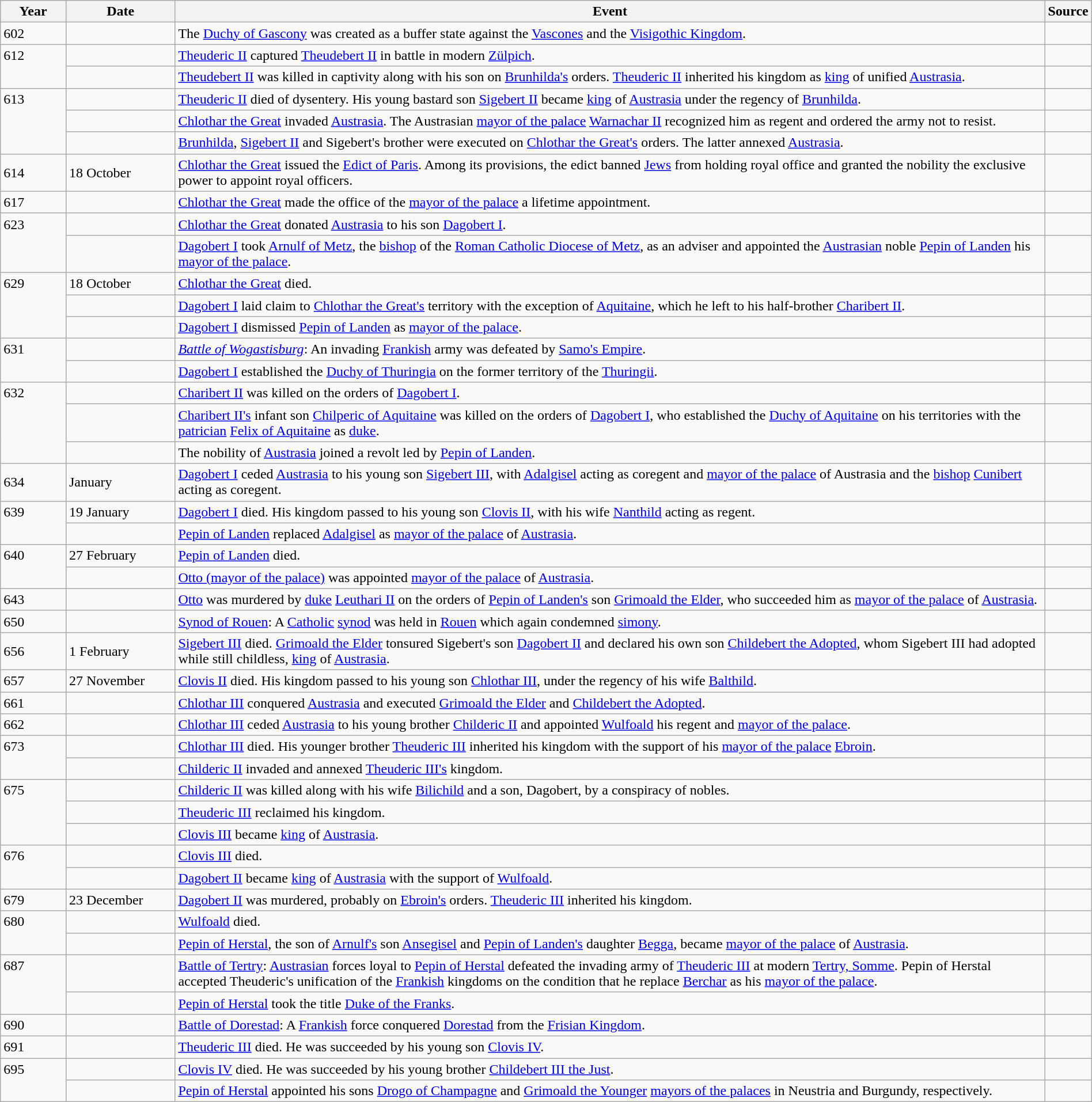<table class="wikitable" width="100%">
<tr>
<th style="width:6%">Year</th>
<th style="width:10%">Date</th>
<th>Event</th>
<th>Source</th>
</tr>
<tr>
<td>602</td>
<td></td>
<td>The <a href='#'>Duchy of Gascony</a> was created as a buffer state against the <a href='#'>Vascones</a> and the <a href='#'>Visigothic Kingdom</a>.</td>
<td></td>
</tr>
<tr>
<td rowspan="2" valign="top">612</td>
<td></td>
<td><a href='#'>Theuderic II</a> captured <a href='#'>Theudebert II</a> in battle in modern <a href='#'>Zülpich</a>.</td>
<td></td>
</tr>
<tr>
<td></td>
<td><a href='#'>Theudebert II</a> was killed in captivity along with his son on <a href='#'>Brunhilda's</a> orders. <a href='#'>Theuderic II</a> inherited his kingdom as <a href='#'>king</a> of unified <a href='#'>Austrasia</a>.</td>
<td></td>
</tr>
<tr>
<td rowspan="3" valign="top">613</td>
<td></td>
<td><a href='#'>Theuderic II</a> died of dysentery.  His young bastard son <a href='#'>Sigebert II</a> became <a href='#'>king</a> of <a href='#'>Austrasia</a> under the regency of <a href='#'>Brunhilda</a>.</td>
<td></td>
</tr>
<tr>
<td></td>
<td><a href='#'>Chlothar the Great</a> invaded <a href='#'>Austrasia</a>.  The Austrasian <a href='#'>mayor of the palace</a> <a href='#'>Warnachar II</a> recognized him as regent and ordered the army not to resist.</td>
<td></td>
</tr>
<tr>
<td></td>
<td><a href='#'>Brunhilda</a>, <a href='#'>Sigebert II</a> and Sigebert's brother were executed on <a href='#'>Chlothar the Great's</a> orders.  The latter annexed <a href='#'>Austrasia</a>.</td>
<td></td>
</tr>
<tr>
<td>614</td>
<td>18 October</td>
<td><a href='#'>Chlothar the Great</a> issued the <a href='#'>Edict of Paris</a>.  Among its provisions, the edict banned <a href='#'>Jews</a> from holding royal office and granted the nobility the exclusive power to appoint royal officers.</td>
<td></td>
</tr>
<tr>
<td>617</td>
<td></td>
<td><a href='#'>Chlothar the Great</a> made the office of the <a href='#'>mayor of the palace</a> a lifetime appointment.</td>
<td></td>
</tr>
<tr>
<td rowspan="2" valign="top">623</td>
<td></td>
<td><a href='#'>Chlothar the Great</a> donated <a href='#'>Austrasia</a> to his son <a href='#'>Dagobert I</a>.</td>
<td></td>
</tr>
<tr>
<td></td>
<td><a href='#'>Dagobert I</a> took <a href='#'>Arnulf of Metz</a>, the <a href='#'>bishop</a> of the <a href='#'>Roman Catholic Diocese of Metz</a>, as an adviser and appointed the <a href='#'>Austrasian</a> noble <a href='#'>Pepin of Landen</a> his <a href='#'>mayor of the palace</a>.</td>
<td></td>
</tr>
<tr>
<td rowspan="3" valign="top">629</td>
<td>18 October</td>
<td><a href='#'>Chlothar the Great</a> died.</td>
<td></td>
</tr>
<tr>
<td></td>
<td><a href='#'>Dagobert I</a> laid claim to <a href='#'>Chlothar the Great's</a> territory with the exception of <a href='#'>Aquitaine</a>, which he left to his half-brother <a href='#'>Charibert II</a>.</td>
<td></td>
</tr>
<tr>
<td></td>
<td><a href='#'>Dagobert I</a> dismissed <a href='#'>Pepin of Landen</a> as <a href='#'>mayor of the palace</a>.</td>
<td></td>
</tr>
<tr>
<td rowspan="2" valign="top">631</td>
<td></td>
<td><em><a href='#'>Battle of Wogastisburg</a></em>: An invading <a href='#'>Frankish</a> army was defeated by <a href='#'>Samo's Empire</a>.</td>
<td></td>
</tr>
<tr>
<td></td>
<td><a href='#'>Dagobert I</a> established the <a href='#'>Duchy of Thuringia</a> on the former territory of the <a href='#'>Thuringii</a>.</td>
<td></td>
</tr>
<tr>
<td rowspan="3" valign="top">632</td>
<td></td>
<td><a href='#'>Charibert II</a> was killed on the orders of <a href='#'>Dagobert I</a>.</td>
<td></td>
</tr>
<tr>
<td></td>
<td><a href='#'>Charibert II's</a> infant son <a href='#'>Chilperic of Aquitaine</a> was killed on the orders of <a href='#'>Dagobert I</a>, who established the <a href='#'>Duchy of Aquitaine</a> on his territories with the <a href='#'>patrician</a> <a href='#'>Felix of Aquitaine</a> as <a href='#'>duke</a>.</td>
<td></td>
</tr>
<tr>
<td></td>
<td>The nobility of <a href='#'>Austrasia</a> joined a revolt led by <a href='#'>Pepin of Landen</a>.</td>
<td></td>
</tr>
<tr>
<td>634</td>
<td>January</td>
<td><a href='#'>Dagobert I</a> ceded <a href='#'>Austrasia</a> to his young son <a href='#'>Sigebert III</a>, with <a href='#'>Adalgisel</a> acting as coregent and <a href='#'>mayor of the palace</a> of Austrasia and the <a href='#'>bishop</a> <a href='#'>Cunibert</a> acting as coregent.</td>
<td></td>
</tr>
<tr>
<td rowspan="2" valign="top">639</td>
<td>19 January</td>
<td><a href='#'>Dagobert I</a> died.  His kingdom passed to his young son <a href='#'>Clovis II</a>, with his wife <a href='#'>Nanthild</a> acting as regent.</td>
<td></td>
</tr>
<tr>
<td></td>
<td><a href='#'>Pepin of Landen</a> replaced <a href='#'>Adalgisel</a> as <a href='#'>mayor of the palace</a> of <a href='#'>Austrasia</a>.</td>
<td></td>
</tr>
<tr>
<td rowspan="2" valign="top">640</td>
<td>27 February</td>
<td><a href='#'>Pepin of Landen</a> died.</td>
<td></td>
</tr>
<tr>
<td></td>
<td><a href='#'>Otto (mayor of the palace)</a> was appointed <a href='#'>mayor of the palace</a> of <a href='#'>Austrasia</a>.</td>
<td></td>
</tr>
<tr>
<td>643</td>
<td></td>
<td><a href='#'>Otto</a> was murdered by <a href='#'>duke</a> <a href='#'>Leuthari II</a> on the orders of <a href='#'>Pepin of Landen's</a> son <a href='#'>Grimoald the Elder</a>, who succeeded him as <a href='#'>mayor of the palace</a> of <a href='#'>Austrasia</a>.</td>
<td></td>
</tr>
<tr>
<td>650</td>
<td></td>
<td><a href='#'>Synod of Rouen</a>: A <a href='#'>Catholic</a> <a href='#'>synod</a> was held in <a href='#'>Rouen</a> which again condemned <a href='#'>simony</a>.</td>
<td></td>
</tr>
<tr>
<td>656</td>
<td>1 February</td>
<td><a href='#'>Sigebert III</a> died. <a href='#'>Grimoald the Elder</a> tonsured Sigebert's son <a href='#'>Dagobert II</a> and declared his own son <a href='#'>Childebert the Adopted</a>, whom Sigebert III had adopted while still childless, <a href='#'>king</a> of <a href='#'>Austrasia</a>.</td>
<td></td>
</tr>
<tr>
<td>657</td>
<td>27 November</td>
<td><a href='#'>Clovis II</a> died.  His kingdom passed to his young son <a href='#'>Chlothar III</a>, under the regency of his wife <a href='#'>Balthild</a>.</td>
<td></td>
</tr>
<tr>
<td>661</td>
<td></td>
<td><a href='#'>Chlothar III</a> conquered <a href='#'>Austrasia</a> and executed <a href='#'>Grimoald the Elder</a> and <a href='#'>Childebert the Adopted</a>.</td>
<td></td>
</tr>
<tr>
<td>662</td>
<td></td>
<td><a href='#'>Chlothar III</a> ceded <a href='#'>Austrasia</a> to his young brother <a href='#'>Childeric II</a> and appointed <a href='#'>Wulfoald</a> his regent and <a href='#'>mayor of the palace</a>.</td>
<td></td>
</tr>
<tr>
<td rowspan="2" valign="top">673</td>
<td></td>
<td><a href='#'>Chlothar III</a> died.  His younger brother <a href='#'>Theuderic III</a> inherited his kingdom with the support of his <a href='#'>mayor of the palace</a> <a href='#'>Ebroin</a>.</td>
<td></td>
</tr>
<tr>
<td></td>
<td><a href='#'>Childeric II</a> invaded and annexed <a href='#'>Theuderic III's</a> kingdom.</td>
<td></td>
</tr>
<tr>
<td rowspan="3" valign="top">675</td>
<td></td>
<td><a href='#'>Childeric II</a> was killed along with his wife <a href='#'>Bilichild</a> and a son, Dagobert, by a conspiracy of nobles.</td>
<td></td>
</tr>
<tr>
<td></td>
<td><a href='#'>Theuderic III</a> reclaimed his kingdom.</td>
<td></td>
</tr>
<tr>
<td></td>
<td><a href='#'>Clovis III</a> became <a href='#'>king</a> of <a href='#'>Austrasia</a>.</td>
<td></td>
</tr>
<tr>
<td rowspan="2" valign="top">676</td>
<td></td>
<td><a href='#'>Clovis III</a> died.</td>
<td></td>
</tr>
<tr>
<td></td>
<td><a href='#'>Dagobert II</a> became <a href='#'>king</a> of <a href='#'>Austrasia</a> with the support of <a href='#'>Wulfoald</a>.</td>
<td></td>
</tr>
<tr>
<td>679</td>
<td>23 December</td>
<td><a href='#'>Dagobert II</a> was murdered, probably on <a href='#'>Ebroin's</a> orders. <a href='#'>Theuderic III</a> inherited his kingdom.</td>
<td></td>
</tr>
<tr>
<td rowspan="2" valign="top">680</td>
<td></td>
<td><a href='#'>Wulfoald</a> died.</td>
<td></td>
</tr>
<tr>
<td></td>
<td><a href='#'>Pepin of Herstal</a>, the son of <a href='#'>Arnulf's</a> son <a href='#'>Ansegisel</a> and <a href='#'>Pepin of Landen's</a> daughter <a href='#'>Begga</a>, became <a href='#'>mayor of the palace</a> of <a href='#'>Austrasia</a>.</td>
<td></td>
</tr>
<tr>
<td rowspan="2" valign="top">687</td>
<td></td>
<td><a href='#'>Battle of Tertry</a>: <a href='#'>Austrasian</a> forces loyal to <a href='#'>Pepin of Herstal</a> defeated the invading army of <a href='#'>Theuderic III</a> at modern <a href='#'>Tertry, Somme</a>.  Pepin of Herstal accepted Theuderic's unification of the <a href='#'>Frankish</a> kingdoms on the condition that he replace <a href='#'>Berchar</a> as his <a href='#'>mayor of the palace</a>.</td>
<td></td>
</tr>
<tr>
<td></td>
<td><a href='#'>Pepin of Herstal</a> took the title <a href='#'>Duke of the Franks</a>.</td>
<td></td>
</tr>
<tr>
<td>690</td>
<td></td>
<td><a href='#'>Battle of Dorestad</a>: A <a href='#'>Frankish</a> force conquered <a href='#'>Dorestad</a> from the <a href='#'>Frisian Kingdom</a>.</td>
<td></td>
</tr>
<tr>
<td>691</td>
<td></td>
<td><a href='#'>Theuderic III</a> died.  He was succeeded by his young son <a href='#'>Clovis IV</a>.</td>
<td></td>
</tr>
<tr>
<td rowspan="2" valign="top">695</td>
<td></td>
<td><a href='#'>Clovis IV</a> died.  He was succeeded by his young brother <a href='#'>Childebert III the Just</a>.</td>
<td></td>
</tr>
<tr>
<td></td>
<td><a href='#'>Pepin of Herstal</a> appointed his sons <a href='#'>Drogo of Champagne</a> and <a href='#'>Grimoald the Younger</a> <a href='#'>mayors of the palaces</a> in Neustria and Burgundy, respectively.</td>
<td></td>
</tr>
</table>
